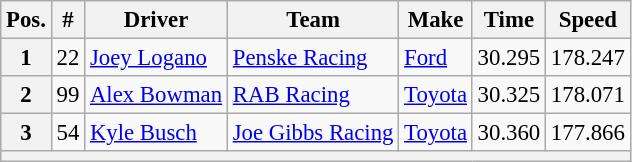<table class="wikitable" style="font-size:95%">
<tr>
<th>Pos.</th>
<th>#</th>
<th>Driver</th>
<th>Team</th>
<th>Make</th>
<th>Time</th>
<th>Speed</th>
</tr>
<tr>
<th>1</th>
<td>22</td>
<td><a href='#'>Joey Logano</a></td>
<td><a href='#'>Penske Racing</a></td>
<td><a href='#'>Ford</a></td>
<td>30.295</td>
<td>178.247</td>
</tr>
<tr>
<th>2</th>
<td>99</td>
<td><a href='#'>Alex Bowman</a></td>
<td><a href='#'>RAB Racing</a></td>
<td><a href='#'>Toyota</a></td>
<td>30.325</td>
<td>178.071</td>
</tr>
<tr>
<th>3</th>
<td>54</td>
<td><a href='#'>Kyle Busch</a></td>
<td><a href='#'>Joe Gibbs Racing</a></td>
<td><a href='#'>Toyota</a></td>
<td>30.360</td>
<td>177.866</td>
</tr>
<tr>
<th colspan="7"></th>
</tr>
</table>
